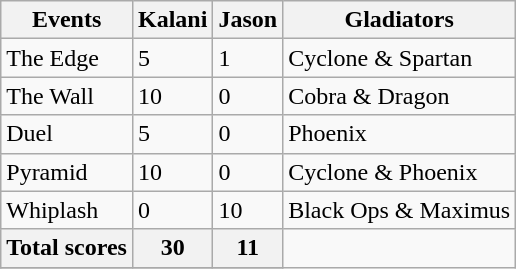<table class="wikitable">
<tr>
<th>Events</th>
<th>Kalani</th>
<th>Jason</th>
<th>Gladiators</th>
</tr>
<tr>
<td>The Edge</td>
<td>5</td>
<td>1</td>
<td>Cyclone & Spartan</td>
</tr>
<tr>
<td>The Wall</td>
<td>10</td>
<td>0</td>
<td>Cobra & Dragon</td>
</tr>
<tr>
<td>Duel</td>
<td>5</td>
<td>0</td>
<td>Phoenix</td>
</tr>
<tr>
<td>Pyramid</td>
<td>10</td>
<td>0</td>
<td>Cyclone & Phoenix</td>
</tr>
<tr>
<td>Whiplash</td>
<td>0</td>
<td>10</td>
<td>Black Ops & Maximus</td>
</tr>
<tr>
<th>Total scores</th>
<th>30</th>
<th>11</th>
</tr>
<tr>
</tr>
</table>
